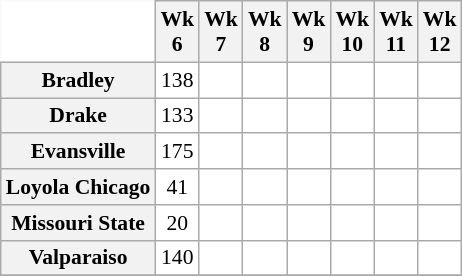<table class="wikitable" style="white-space:nowrap;font-size:90%;text-align:center;">
<tr>
<th style="background:white; border-top-style:hidden; border-left-style:hidden;"> </th>
<th>Wk<br>6</th>
<th>Wk<br>7</th>
<th>Wk<br>8</th>
<th>Wk<br>9</th>
<th>Wk<br>10</th>
<th>Wk<br>11</th>
<th>Wk<br>12</th>
</tr>
<tr>
<th style=>Bradley</th>
<td style="background:#FFF;">138</td>
<td style="background:#FFF;"></td>
<td style="background:#FFF;"></td>
<td style="background:#FFF;"></td>
<td style="background:#FFF;"></td>
<td style="background:#FFF;"></td>
<td style="background:#FFF;"></td>
</tr>
<tr>
<th style=>Drake</th>
<td style="background:#FFF;">133</td>
<td style="background:#FFF;"></td>
<td style="background:#FFF;"></td>
<td style="background:#FFF;"></td>
<td style="background:#FFF;"></td>
<td style="background:#FFF;"></td>
<td style="background:#FFF;"></td>
</tr>
<tr>
<th style=>Evansville</th>
<td style="background:#FFF;">175</td>
<td style="background:#FFF;"></td>
<td style="background:#FFF;"></td>
<td style="background:#FFF;"></td>
<td style="background:#FFF;"></td>
<td style="background:#FFF;"></td>
<td style="background:#FFF;"></td>
</tr>
<tr>
<th style=>Loyola Chicago</th>
<td style="background:#FFF;">41</td>
<td style="background:#FFF;"></td>
<td style="background:#FFF;"></td>
<td style="background:#FFF;"></td>
<td style="background:#FFF;"></td>
<td style="background:#FFF;"></td>
<td style="background:#FFF;"></td>
</tr>
<tr>
<th style=>Missouri State</th>
<td style="background:#FFF;">20</td>
<td style="background:#FFF;"></td>
<td style="background:#FFF;"></td>
<td style="background:#FFF;"></td>
<td style="background:#FFF;"></td>
<td style="background:#FFF;"></td>
<td style="background:#FFF;"></td>
</tr>
<tr>
<th style=>Valparaiso</th>
<td style="background:#FFF;">140</td>
<td style="background:#FFF;"></td>
<td style="background:#FFF;"></td>
<td style="background:#FFF;"></td>
<td style="background:#FFF;"></td>
<td style="background:#FFF;"></td>
<td style="background:#FFF;"></td>
</tr>
<tr>
</tr>
</table>
